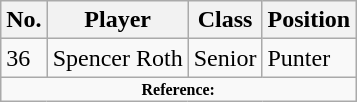<table class="wikitable">
<tr>
<th>No.</th>
<th>Player</th>
<th>Class</th>
<th>Position</th>
</tr>
<tr>
<td>36</td>
<td>Spencer Roth</td>
<td>Senior</td>
<td>Punter</td>
</tr>
<tr>
<td colspan="4"  style="font-size:8pt; text-align:center;"><strong>Reference:</strong></td>
</tr>
</table>
